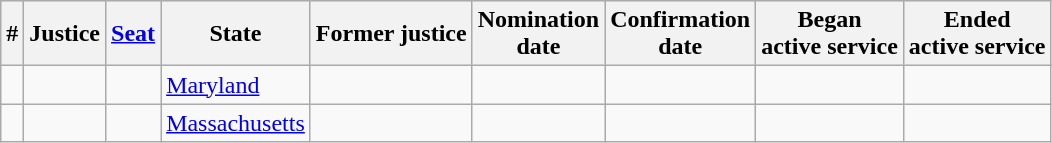<table class="sortable wikitable">
<tr bgcolor="#ececec">
<th>#</th>
<th>Justice</th>
<th><a href='#'>Seat</a></th>
<th>State</th>
<th>Former justice</th>
<th>Nomination<br>date</th>
<th>Confirmation<br>date</th>
<th>Began<br>active service</th>
<th>Ended<br>active service</th>
</tr>
<tr>
<td></td>
<td></td>
<td align="center"></td>
<td><a href='#'>Maryland</a></td>
<td></td>
<td></td>
<td></td>
<td></td>
<td></td>
</tr>
<tr>
<td></td>
<td></td>
<td align="center"></td>
<td><a href='#'>Massachusetts</a></td>
<td></td>
<td></td>
<td></td>
<td></td>
<td></td>
</tr>
</table>
